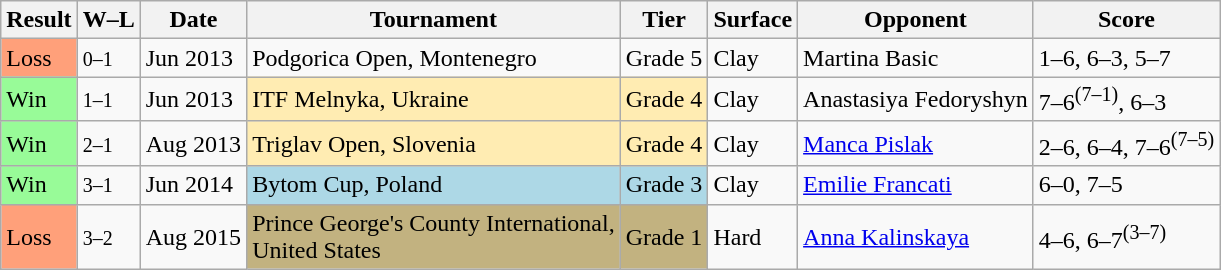<table class="wikitable">
<tr>
<th>Result</th>
<th class=unsortable>W–L</th>
<th>Date</th>
<th>Tournament</th>
<th>Tier</th>
<th>Surface</th>
<th>Opponent</th>
<th class=unsortable>Score</th>
</tr>
<tr>
<td bgcolor=ffa07a>Loss</td>
<td><small>0–1</small></td>
<td>Jun 2013</td>
<td>Podgorica Open, Montenegro</td>
<td>Grade 5</td>
<td>Clay</td>
<td> Martina Basic</td>
<td>1–6, 6–3, 5–7</td>
</tr>
<tr>
<td bgcolor=98FB98>Win</td>
<td><small>1–1</small></td>
<td>Jun 2013</td>
<td bgcolor=ffecb2>ITF Melnyka, Ukraine</td>
<td bgcolor=ffecb2>Grade 4</td>
<td>Clay</td>
<td> Anastasiya Fedoryshyn</td>
<td>7–6<sup>(7–1)</sup>, 6–3</td>
</tr>
<tr>
<td bgcolor=98FB98>Win</td>
<td><small>2–1</small></td>
<td>Aug 2013</td>
<td bgcolor=ffecb2>Triglav Open, Slovenia</td>
<td bgcolor=ffecb2>Grade 4</td>
<td>Clay</td>
<td> <a href='#'>Manca Pislak</a></td>
<td>2–6, 6–4, 7–6<sup>(7–5)</sup></td>
</tr>
<tr>
<td bgcolor=98FB98>Win</td>
<td><small>3–1</small></td>
<td>Jun 2014</td>
<td bgcolor=lightblue>Bytom Cup, Poland</td>
<td bgcolor=lightblue>Grade 3</td>
<td>Clay</td>
<td> <a href='#'>Emilie Francati</a></td>
<td>6–0, 7–5</td>
</tr>
<tr>
<td bgcolor=ffa07a>Loss</td>
<td><small>3–2</small></td>
<td>Aug 2015</td>
<td bgcolor=C2B280>Prince George's County International, <br>United States</td>
<td bgcolor=C2B280>Grade 1</td>
<td>Hard</td>
<td> <a href='#'>Anna Kalinskaya</a></td>
<td>4–6, 6–7<sup>(3–7)</sup></td>
</tr>
</table>
